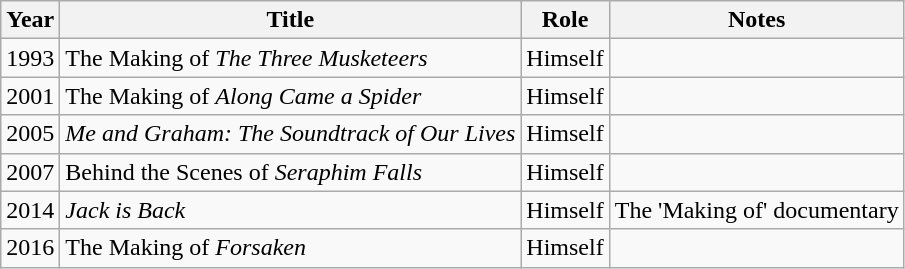<table class="wikitable sortable">
<tr>
<th>Year</th>
<th>Title</th>
<th>Role</th>
<th>Notes</th>
</tr>
<tr>
<td>1993</td>
<td data-sort-value="Making of The Three Musketeers, The">The Making of <em>The Three Musketeers</em></td>
<td>Himself</td>
<td></td>
</tr>
<tr>
<td>2001</td>
<td data-sort-value="Making of Along Came a Spider, The">The Making of <em>Along Came a Spider</em></td>
<td>Himself</td>
<td></td>
</tr>
<tr>
<td>2005</td>
<td><em>Me and Graham: The Soundtrack of Our Lives</em></td>
<td>Himself</td>
<td></td>
</tr>
<tr>
<td>2007</td>
<td>Behind the Scenes of <em>Seraphim Falls</em></td>
<td>Himself</td>
<td></td>
</tr>
<tr>
<td>2014</td>
<td><em>Jack is Back</em></td>
<td>Himself</td>
<td>The 'Making of' documentary</td>
</tr>
<tr>
<td>2016</td>
<td data-sort-value="Making of Forsaken, The">The Making of <em>Forsaken</em></td>
<td>Himself</td>
<td></td>
</tr>
</table>
